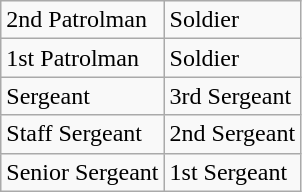<table class="wikitable">
<tr>
<td>2nd Patrolman</td>
<td>Soldier</td>
</tr>
<tr>
<td>1st Patrolman</td>
<td>Soldier</td>
</tr>
<tr>
<td>Sergeant</td>
<td>3rd Sergeant</td>
</tr>
<tr>
<td>Staff Sergeant</td>
<td>2nd Sergeant</td>
</tr>
<tr>
<td>Senior Sergeant</td>
<td>1st Sergeant</td>
</tr>
</table>
